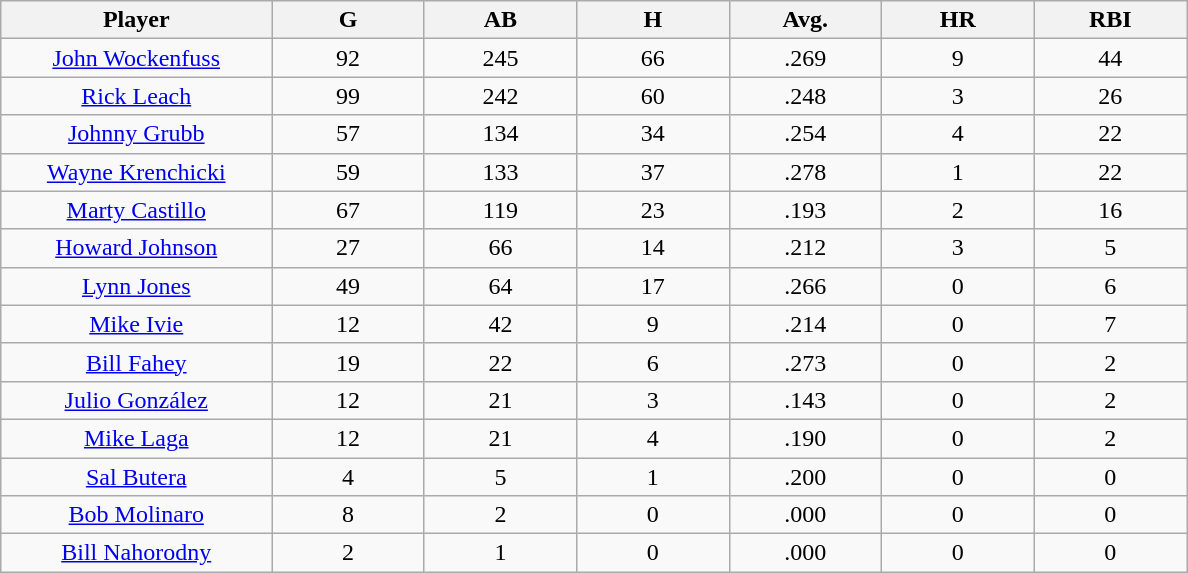<table class="wikitable sortable">
<tr>
<th bgcolor="#DDDDFF" width="16%">Player</th>
<th bgcolor="#DDDDFF" width="9%">G</th>
<th bgcolor="#DDDDFF" width="9%">AB</th>
<th bgcolor="#DDDDFF" width="9%">H</th>
<th bgcolor="#DDDDFF" width="9%">Avg.</th>
<th bgcolor="#DDDDFF" width="9%">HR</th>
<th bgcolor="#DDDDFF" width="9%">RBI</th>
</tr>
<tr align="center">
<td><a href='#'>John Wockenfuss</a></td>
<td>92</td>
<td>245</td>
<td>66</td>
<td>.269</td>
<td>9</td>
<td>44</td>
</tr>
<tr align="center">
<td><a href='#'>Rick Leach</a></td>
<td>99</td>
<td>242</td>
<td>60</td>
<td>.248</td>
<td>3</td>
<td>26</td>
</tr>
<tr align="center">
<td><a href='#'>Johnny Grubb</a></td>
<td>57</td>
<td>134</td>
<td>34</td>
<td>.254</td>
<td>4</td>
<td>22</td>
</tr>
<tr align="center">
<td><a href='#'>Wayne Krenchicki</a></td>
<td>59</td>
<td>133</td>
<td>37</td>
<td>.278</td>
<td>1</td>
<td>22</td>
</tr>
<tr align="center">
<td><a href='#'>Marty Castillo</a></td>
<td>67</td>
<td>119</td>
<td>23</td>
<td>.193</td>
<td>2</td>
<td>16</td>
</tr>
<tr align="center">
<td><a href='#'>Howard Johnson</a></td>
<td>27</td>
<td>66</td>
<td>14</td>
<td>.212</td>
<td>3</td>
<td>5</td>
</tr>
<tr align="center">
<td><a href='#'>Lynn Jones</a></td>
<td>49</td>
<td>64</td>
<td>17</td>
<td>.266</td>
<td>0</td>
<td>6</td>
</tr>
<tr align="center">
<td><a href='#'>Mike Ivie</a></td>
<td>12</td>
<td>42</td>
<td>9</td>
<td>.214</td>
<td>0</td>
<td>7</td>
</tr>
<tr align="center">
<td><a href='#'>Bill Fahey</a></td>
<td>19</td>
<td>22</td>
<td>6</td>
<td>.273</td>
<td>0</td>
<td>2</td>
</tr>
<tr align="center">
<td><a href='#'>Julio González</a></td>
<td>12</td>
<td>21</td>
<td>3</td>
<td>.143</td>
<td>0</td>
<td>2</td>
</tr>
<tr align="center">
<td><a href='#'>Mike Laga</a></td>
<td>12</td>
<td>21</td>
<td>4</td>
<td>.190</td>
<td>0</td>
<td>2</td>
</tr>
<tr align="center">
<td><a href='#'>Sal Butera</a></td>
<td>4</td>
<td>5</td>
<td>1</td>
<td>.200</td>
<td>0</td>
<td>0</td>
</tr>
<tr align="center">
<td><a href='#'>Bob Molinaro</a></td>
<td>8</td>
<td>2</td>
<td>0</td>
<td>.000</td>
<td>0</td>
<td>0</td>
</tr>
<tr align="center">
<td><a href='#'>Bill Nahorodny</a></td>
<td>2</td>
<td>1</td>
<td>0</td>
<td>.000</td>
<td>0</td>
<td>0</td>
</tr>
</table>
